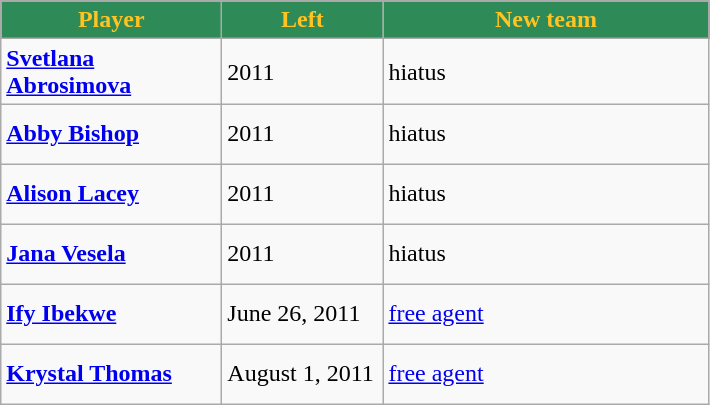<table class="wikitable center">
<tr align="center" bgcolor="#dddddd">
<td style="background:#2E8B57;color:#FFC322; width:140px"><strong>Player</strong></td>
<td style="background:#2E8B57;color:#FFC322; width:100px"><strong>Left</strong></td>
<td style="background:#2E8B57;color:#FFC322; width:210px"><strong>New team</strong></td>
</tr>
<tr style="height:40px">
<td><strong><a href='#'>Svetlana Abrosimova</a></strong></td>
<td>2011</td>
<td>hiatus</td>
</tr>
<tr style="height:40px">
<td><strong><a href='#'>Abby Bishop</a></strong></td>
<td>2011</td>
<td>hiatus</td>
</tr>
<tr style="height:40px">
<td><strong><a href='#'>Alison Lacey</a></strong></td>
<td>2011</td>
<td>hiatus</td>
</tr>
<tr style="height:40px">
<td><strong><a href='#'>Jana Vesela</a></strong></td>
<td>2011</td>
<td>hiatus</td>
</tr>
<tr style="height:40px">
<td><strong><a href='#'>Ify Ibekwe</a></strong></td>
<td>June 26, 2011</td>
<td><a href='#'>free agent</a></td>
</tr>
<tr style="height:40px">
<td><strong><a href='#'>Krystal Thomas</a></strong></td>
<td>August 1, 2011</td>
<td><a href='#'>free agent</a></td>
</tr>
</table>
